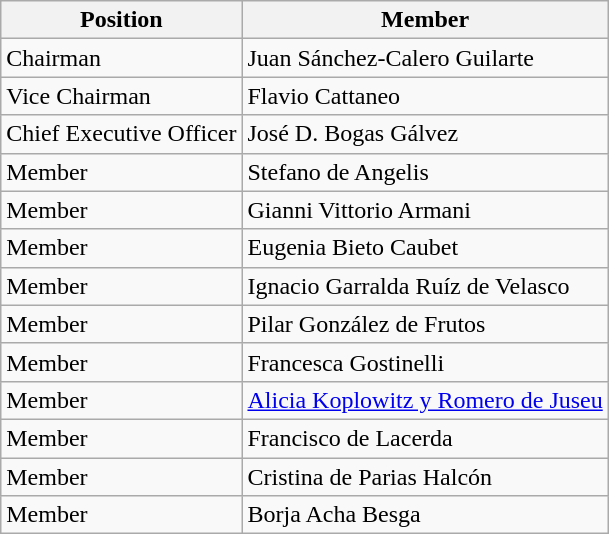<table class="wikitable">
<tr>
<th>Position</th>
<th>Member</th>
</tr>
<tr>
<td>Chairman</td>
<td>Juan Sánchez-Calero Guilarte</td>
</tr>
<tr>
<td>Vice Chairman</td>
<td>Flavio Cattaneo</td>
</tr>
<tr>
<td>Chief Executive Officer</td>
<td>José D. Bogas Gálvez</td>
</tr>
<tr>
<td>Member</td>
<td>Stefano de Angelis</td>
</tr>
<tr>
<td>Member</td>
<td>Gianni Vittorio Armani</td>
</tr>
<tr>
<td>Member</td>
<td>Eugenia Bieto Caubet</td>
</tr>
<tr>
<td>Member</td>
<td>Ignacio Garralda Ruíz de Velasco</td>
</tr>
<tr>
<td>Member</td>
<td>Pilar González de Frutos</td>
</tr>
<tr>
<td>Member</td>
<td>Francesca Gostinelli</td>
</tr>
<tr>
<td>Member</td>
<td><a href='#'>Alicia Koplowitz y Romero de Juseu</a></td>
</tr>
<tr>
<td>Member</td>
<td>Francisco de Lacerda</td>
</tr>
<tr>
<td>Member</td>
<td>Cristina de Parias Halcón</td>
</tr>
<tr>
<td>Member</td>
<td>Borja Acha Besga</td>
</tr>
</table>
